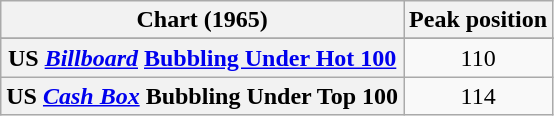<table class="wikitable sortable plainrowheaders" style="text-align:center;">
<tr>
<th scope="col">Chart (1965)</th>
<th scope="col">Peak position</th>
</tr>
<tr>
</tr>
<tr>
<th scope="row">US <em><a href='#'>Billboard</a></em> <a href='#'>Bubbling Under Hot 100</a></th>
<td align="center">110</td>
</tr>
<tr>
<th scope="row">US <a href='#'><em>Cash Box</em></a> Bubbling Under Top 100</th>
<td align="center">114</td>
</tr>
</table>
